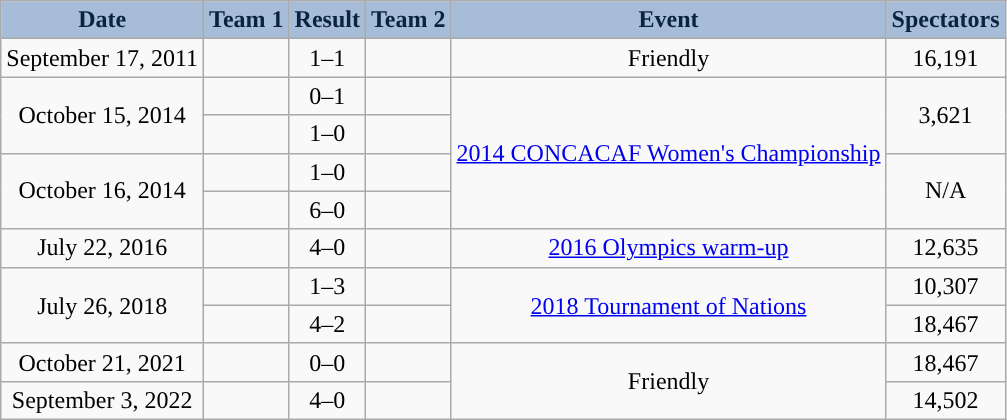<table class="wikitable" style="text-align:center">
<tr>
<th style="text-align:center; background:#A7BCD6; color:#0C2340; ">Date</th>
<th style="text-align:center; background:#A7BCD6; color:#0C2340; ">Team 1</th>
<th style="text-align:center; background:#A7BCD6; color:#0C2340; ">Result</th>
<th style="text-align:center; background:#A7BCD6; color:#0C2340; ">Team 2</th>
<th style="text-align:center; background:#A7BCD6; color:#0C2340; ">Event</th>
<th style="text-align:center; background:#A7BCD6; color:#0C2340; ">Spectators</th>
</tr>
<tr>
<td>September 17, 2011</td>
<td></td>
<td style="text-align:center;">1–1</td>
<td></td>
<td>Friendly</td>
<td style="text-align:center;">16,191</td>
</tr>
<tr>
<td rowspan="2">October 15, 2014</td>
<td></td>
<td style="text-align:center;">0–1</td>
<td></td>
<td rowspan="4"><a href='#'>2014 CONCACAF Women's Championship</a></td>
<td rowspan=2 style="text-align:center;">3,621</td>
</tr>
<tr>
<td></td>
<td style="text-align:center;">1–0</td>
<td></td>
</tr>
<tr>
<td rowspan="2">October 16, 2014</td>
<td></td>
<td style="text-align:center;">1–0</td>
<td></td>
<td rowspan=2 style="text-align:center;">N/A</td>
</tr>
<tr>
<td></td>
<td style="text-align:center;">6–0</td>
<td></td>
</tr>
<tr>
<td>July 22, 2016</td>
<td></td>
<td style="text-align:center;">4–0</td>
<td></td>
<td><a href='#'>2016 Olympics warm-up</a></td>
<td style="text-align:center;">12,635</td>
</tr>
<tr>
<td rowspan=2>July 26, 2018</td>
<td></td>
<td style="text-align:center;">1–3</td>
<td></td>
<td rowspan="2"><a href='#'>2018 Tournament of Nations</a></td>
<td style="text-align:center;">10,307</td>
</tr>
<tr>
<td></td>
<td style="text-align:center;">4–2</td>
<td></td>
<td style="text-align:center;">18,467</td>
</tr>
<tr>
<td>October 21, 2021</td>
<td></td>
<td style="text-align:center;">0–0</td>
<td></td>
<td rowspan="2">Friendly</td>
<td style="text-align:center;">18,467</td>
</tr>
<tr>
<td>September 3, 2022</td>
<td></td>
<td style="text-align:center;">4–0</td>
<td></td>
<td style="text-align:center;">14,502</td>
</tr>
</table>
